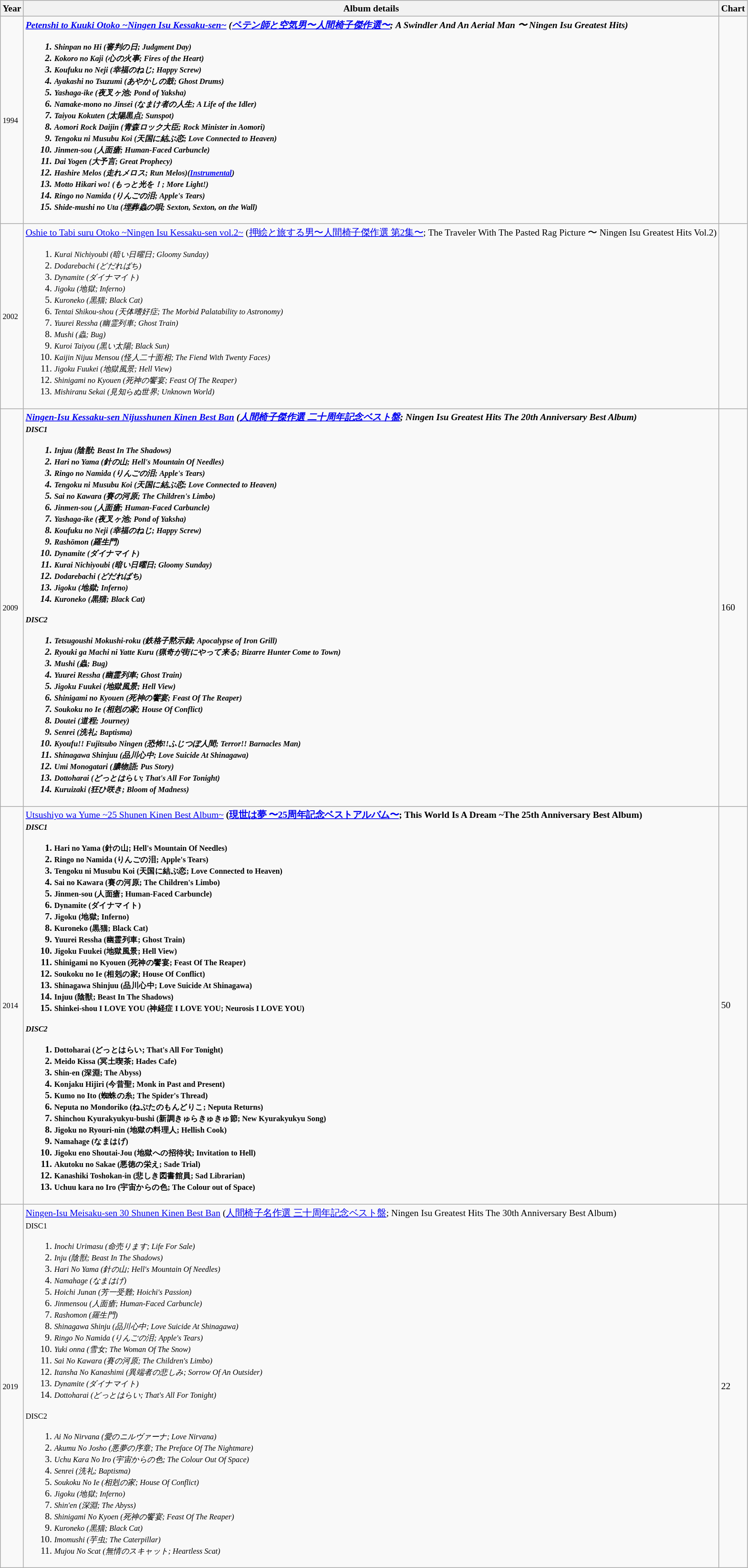<table class="wikitable" style="font-size:small">
<tr>
<th>Year</th>
<th>Album details</th>
<th>Chart</th>
</tr>
<tr>
<td><small>1994</small></td>
<td><strong><em><a href='#'>Petenshi to Kuuki Otoko ~Ningen Isu Kessaku-sen~</a><strong> (<a href='#'>ペテン師と空気男〜人間椅子傑作選〜</a>; A Swindler And An Aerial Man 〜 Ningen Isu Greatest Hits)<em><br><ol><li><small></em>Shinpan no Hi (審判の日; Judgment Day)<em></small></li><li><small></em>Kokoro no Kaji (心の火事; Fires of the Heart)<em></small></li><li><small></em>Koufuku no Neji (幸福のねじ; Happy Screw)<em></small></li><li><small></em>Ayakashi no Tsuzumi (あやかしの鼓; Ghost Drums)<em></small></li><li><small></em>Yashaga-ike (夜叉ヶ池; Pond of Yaksha)<em></small></li><li><small></em>Namake-mono no Jinsei (なまけ者の人生; A Life of the Idler)<em></small></li><li><small></em>Taiyou Kokuten (太陽黒点; Sunspot)<em></small></li><li><small></em>Aomori Rock Daijin (青森ロック大臣; Rock Minister in Aomori)<em></small></li><li><small></em>Tengoku ni Musubu Koi (天国に結ぶ恋; Love Connected to Heaven)<em></small></li><li><small></em>Jinmen-sou (人面瘡; Human-Faced Carbuncle)<em></small></li><li><small></em>Dai Yogen (大予言; Great Prophecy)<em></small></li><li><small></em>Hashire Melos (走れメロス; Run Melos)<em>(<a href='#'>Instrumental</a>)</small></li><li><small></em>Motto Hikari wo! (もっと光を！; More Light!)<em></small></li><li><small></em>Ringo no Namida (りんごの泪; Apple's Tears)<em></small></li><li><small></em>Shide-mushi no Uta (埋葬蟲の唄; Sexton, Sexton, on the Wall)<em></small></li></ol></td>
<td></td>
</tr>
<tr>
<td><small>2002</small></td>
<td></em></strong><a href='#'>Oshie to Tabi suru Otoko ~Ningen Isu Kessaku-sen vol.2~</a></strong> (<a href='#'>押絵と旅する男〜人間椅子傑作選 第2集〜</a>; The Traveler With The Pasted Rag Picture 〜 Ningen Isu Greatest Hits Vol.2)</em><br><ol><li><small><em>Kurai Nichiyoubi (暗い日曜日; Gloomy Sunday)</em></small></li><li><small><em>Dodarebachi (どだればち)</em></small></li><li><small><em>Dynamite (ダイナマイト)</em></small></li><li><small><em>Jigoku (地獄; Inferno)</em></small></li><li><small><em>Kuroneko (黒猫; Black Cat)</em></small></li><li><small><em>Tentai Shikou-shou (天体嗜好症; The Morbid Palatability to Astronomy)</em></small></li><li><small><em>Yuurei Ressha (幽霊列車; Ghost Train)</em></small></li><li><small><em>Mushi (蟲; Bug)</em></small></li><li><small><em>Kuroi Taiyou (黒い太陽; Black Sun)</em></small></li><li><small><em>Kaijin Nijuu Mensou (怪人二十面相; The Fiend With Twenty Faces)</em></small></li><li><small><em>Jigoku Fuukei (地獄風景; Hell View)</em></small></li><li><small><em>Shinigami no Kyouen (死神の饗宴; Feast Of The Reaper)</em></small></li><li><small><em>Mishiranu Sekai (見知らぬ世界; Unknown World)</em></small></li></ol></td>
<td></td>
</tr>
<tr>
<td><small>2009</small></td>
<td><strong><em><a href='#'>Ningen-Isu Kessaku-sen Nijusshunen Kinen Best Ban</a><strong> (<a href='#'>人間椅子傑作選 二十周年記念ベスト盤</a>; Ningen Isu Greatest Hits The 20th Anniversary Best Album)<em><br><small>DISC1</small><ol><li><small></em>Injuu (陰獣; Beast In The Shadows)<em></small></li><li><small></em>Hari no Yama (針の山; Hell's Mountain Of Needles)<em></small></li><li><small></em>Ringo no Namida (りんごの泪; Apple's Tears)<em></small></li><li><small></em>Tengoku ni Musubu Koi (天国に結ぶ恋; Love Connected to Heaven)<em></small></li><li><small></em>Sai no Kawara (賽の河原; The Children's Limbo)<em></small></li><li><small></em>Jinmen-sou (人面瘡; Human-Faced Carbuncle)<em></small></li><li><small></em>Yashaga-ike (夜叉ヶ池; Pond of Yaksha)<em></small></li><li><small></em>Koufuku no Neji (幸福のねじ; Happy Screw)<em></small></li><li><small></em>Rashōmon (羅生門)<em></small></li><li><small></em>Dynamite (ダイナマイト)<em></small></li><li><small></em>Kurai Nichiyoubi (暗い日曜日; Gloomy Sunday)<em></small></li><li><small></em>Dodarebachi (どだればち)<em></small></li><li><small></em>Jigoku (地獄; Inferno)<em></small></li><li><small></em>Kuroneko (黒猫; Black Cat)<em></small></li></ol><small>DISC2</small><ol><li><small></em>Tetsugoushi Mokushi-roku (鉄格子黙示録; Apocalypse of Iron Grill)<em></small></li><li><small></em>Ryouki ga Machi ni Yatte Kuru (猟奇が街にやって来る; Bizarre Hunter Come to Town)<em></small></li><li><small></em>Mushi (蟲; Bug)<em></small></li><li><small></em>Yuurei Ressha (幽霊列車; Ghost Train)<em></small></li><li><small></em>Jigoku Fuukei (地獄風景; Hell View)<em></small></li><li><small></em>Shinigami no Kyouen (死神の饗宴; Feast Of The Reaper)<em></small></li><li><small></em>Soukoku no Ie (相剋の家; House Of Conflict)<em></small></li><li><small></em>Doutei (道程; Journey)<em></small></li><li><small></em>Senrei (洗礼; Baptisma)<em></small></li><li><small></em>Kyoufu!! Fujitsubo Ningen (恐怖!!ふじつぼ人間; Terror!! Barnacles Man)<em></small></li><li><small></em>Shinagawa Shinjuu (品川心中; Love Suicide At Shinagawa)<em></small></li><li><small></em>Umi Monogatari (膿物語; Pus Story)<em></small></li><li><small></em>Dottoharai (どっとはらい; That's All For Tonight)<em></small></li><li><small></em>Kuruizaki (狂ひ咲き; Bloom of Madness)<em></small></li></ol></td>
<td>160</td>
</tr>
<tr>
<td><small>2014</small></td>
<td></em><a href='#'></strong>Utsushiyo wa Yume ~25 Shunen Kinen Best Album~<strong></a> (<a href='#'>現世は夢 〜25周年記念ベストアルバム〜</a>; This World Is A Dream ~The 25th Anniversary Best Album)<em><br><small>DISC1</small><ol><li><small></em>Hari no Yama (針の山; Hell's Mountain Of Needles)<em></small></li><li><small></em>Ringo no Namida (りんごの泪; Apple's Tears)<em></small></li><li><small></em>Tengoku ni Musubu Koi (天国に結ぶ恋; Love Connected to Heaven)<em></small></li><li><small></em>Sai no Kawara (賽の河原; The Children's Limbo)<em></small></li><li><small></em>Jinmen-sou (人面瘡; Human-Faced Carbuncle)<em></small></li><li><small></em>Dynamite (ダイナマイト)<em></small></li><li><small></em>Jigoku (地獄; Inferno)<em></small></li><li><small></em>Kuroneko (黒猫; Black Cat)<em></small></li><li><small></em>Yuurei Ressha (幽霊列車; Ghost Train)<em></small></li><li><small></em>Jigoku Fuukei (地獄風景; Hell View)<em></small></li><li><small></em>Shinigami no Kyouen (死神の饗宴; Feast Of The Reaper)<em></small></li><li><small></em>Soukoku no Ie (相剋の家; House Of Conflict)<em></small></li><li><small></em>Shinagawa Shinjuu (品川心中; Love Suicide At Shinagawa)<em></small></li><li><small></em>Injuu (陰獣; Beast In The Shadows)<em></small></li><li><small></em>Shinkei-shou I LOVE YOU (神経症 I LOVE YOU; Neurosis I LOVE YOU)<em></small></li></ol><small>DISC2</small><ol><li><small></em>Dottoharai (どっとはらい; That's All For Tonight)<em></small></li><li><small></em>Meido Kissa (冥土喫茶; Hades Cafe)<em></small></li><li><small></em>Shin-en (深淵; The Abyss)<em></small></li><li><small></em>Konjaku Hijiri (今昔聖; Monk in Past and Present)<em></small></li><li><small></em>Kumo no Ito (蜘蛛の糸; The Spider's Thread)<em></small></li><li><small></em>Neputa no Mondoriko (ねぷたのもんどりこ; Neputa Returns)<em></small></li><li><small></em>Shinchou Kyurakyukyu-bushi (新調きゅらきゅきゅ節; New Kyurakyukyu Song)<em></small></li><li><small></em>Jigoku no Ryouri-nin (地獄の料理人; Hellish Cook)<em></small></li><li><small></em>Namahage (なまはげ)<em></small></li><li><small></em>Jigoku eno Shoutai-Jou (地獄への招待状; Invitation to Hell)<em></small></li><li><small></em>Akutoku no Sakae (悪徳の栄え; Sade Trial)<em></small></li><li><small></em>Kanashiki Toshokan-in (悲しき図書館員; Sad Librarian)<em></small></li><li><small></em>Uchuu kara no Iro (宇宙からの色; The Colour out of Space)<em></small></li></ol></td>
<td>50</td>
</tr>
<tr>
<td><small>2019</small></td>
<td></em></strong><a href='#'>Ningen-Isu Meisaku-sen 30 Shunen Kinen Best Ban</a></strong> (<a href='#'>人間椅子名作選 三十周年記念ベスト盤</a>; Ningen Isu Greatest Hits The 30th Anniversary Best Album)</em><br><small>DISC1</small><ol><li><small><em>Inochi Urimasu (命売ります; Life For Sale)</em></small></li><li><small><em>Inju (陰獣; Beast In The Shadows)</em></small></li><li><small><em>Hari No Yama (針の山; Hell's Mountain Of Needles)</em></small></li><li><small><em>Namahage (なまはげ)</em></small></li><li><small><em>Hoichi Junan (芳一受難; Hoichi's Passion)</em></small></li><li><small><em>Jinmensou (人面瘡; Human-Faced Carbuncle)</em></small></li><li><small><em>Rashomon (羅生門)</em></small></li><li><small><em>Shinagawa Shinju (品川心中; Love Suicide At Shinagawa)</em></small></li><li><small><em>Ringo No Namida (りんごの泪; Apple's Tears)</em></small></li><li><small><em>Yuki onna (雪女; The Woman Of The Snow)</em></small></li><li><small><em>Sai No Kawara (賽の河原; The Children's Limbo)</em></small></li><li><small><em>Itansha No Kanashimi (異端者の悲しみ; Sorrow Of An Outsider)</em></small></li><li><small><em>Dynamite (ダイナマイト)</em></small></li><li><small><em>Dottoharai (どっとはらい; That's All For Tonight)</em></small></li></ol><small>DISC2</small><ol><li><small><em>Ai No Nirvana (愛のニルヴァーナ; Love Nirvana)</em></small></li><li><small><em>Akumu No Josho (悪夢の序章; The Preface Of The Nightmare)</em></small></li><li><small><em>Uchu Kara No Iro (宇宙からの色; The Colour Out Of Space)</em></small></li><li><small><em>Senrei (洗礼; Baptisma)</em></small></li><li><small><em>Soukoku No Ie (相剋の家; House Of Conflict)</em></small></li><li><small><em>Jigoku (地獄; Inferno)</em></small></li><li><small><em>Shin'en (深淵; The Abyss)</em></small></li><li><small><em>Shinigami No Kyoen (死神の饗宴; Feast Of The Reaper)</em></small></li><li><small><em>Kuroneko (黒猫; Black Cat)</em></small></li><li><small><em>Imomushi (芋虫; The Caterpillar)</em></small></li><li><small><em>Mujou No Scat (無情のスキャット; Heartless Scat)</em></small></li></ol></td>
<td>22</td>
</tr>
</table>
